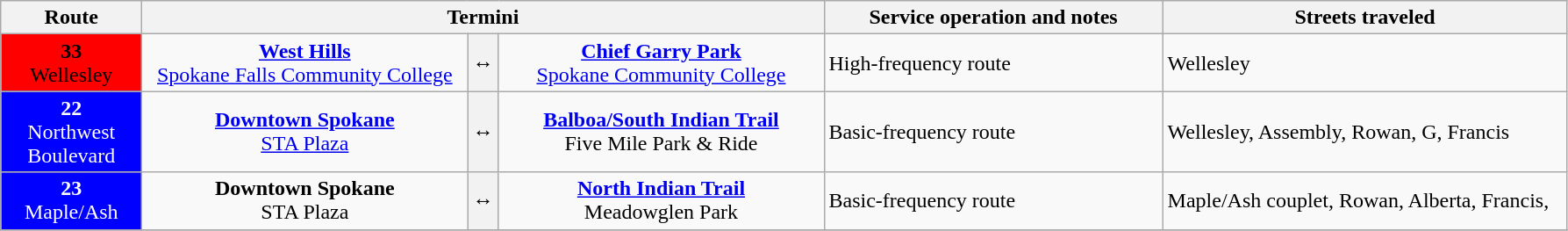<table class=wikitable style="font-size: 100%">
<tr>
<th width="100px">Route</th>
<th colspan=3>Termini</th>
<th width="250px">Service operation and notes</th>
<th width="300px">Streets traveled</th>
</tr>
<tr>
<td style="background:red; color:black" align="center" valign=center><div><strong>33</strong><br>Wellesley</div></td>
<td ! width="240px" align="center"><strong><a href='#'>West Hills</a></strong> <br><a href='#'>Spokane Falls Community College</a><br></td>
<th><span>↔</span></th>
<td ! width="240px" align="center"><strong><a href='#'>Chief Garry Park</a></strong><br><a href='#'>Spokane Community College</a><br></td>
<td>High-frequency route</td>
<td>Wellesley</td>
</tr>
<tr>
<td style="background:blue; color:white" align="center" valign=center><div><strong>22</strong><br>Northwest Boulevard</div></td>
<td ! width="240px" align="center"><strong><a href='#'>Downtown Spokane</a></strong> <br><a href='#'>STA Plaza</a><br></td>
<th><span>↔</span></th>
<td ! width="240px" align="center"><strong><a href='#'>Balboa/South Indian Trail</a></strong><br>Five Mile Park & Ride<br></td>
<td>Basic-frequency route</td>
<td>Wellesley, Assembly, Rowan, G, Francis</td>
</tr>
<tr>
<td style="background:blue; color:white" align="center" valign=center><div><strong>23</strong><br>Maple/Ash</div></td>
<td ! width="240px" align="center"><strong>Downtown Spokane</strong> <br>STA Plaza<br></td>
<th><span>↔</span></th>
<td ! width="240px" align="center"><strong><a href='#'>North Indian Trail</a></strong><br>Meadowglen Park<br></td>
<td>Basic-frequency route</td>
<td>Maple/Ash couplet, Rowan, Alberta, Francis,</td>
</tr>
<tr>
</tr>
</table>
